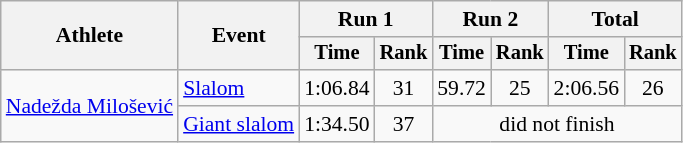<table class="wikitable" style="font-size:90%">
<tr>
<th rowspan=2>Athlete</th>
<th rowspan=2>Event</th>
<th colspan=2>Run 1</th>
<th colspan=2>Run 2</th>
<th colspan=2>Total</th>
</tr>
<tr style="font-size:95%">
<th>Time</th>
<th>Rank</th>
<th>Time</th>
<th>Rank</th>
<th>Time</th>
<th>Rank</th>
</tr>
<tr align=center>
<td align="left" rowspan="2"><a href='#'>Nadežda Milošević</a></td>
<td align="left"><a href='#'>Slalom</a></td>
<td>1:06.84</td>
<td>31</td>
<td>59.72</td>
<td>25</td>
<td>2:06.56</td>
<td>26</td>
</tr>
<tr align=center>
<td align="left"><a href='#'>Giant slalom</a></td>
<td>1:34.50</td>
<td>37</td>
<td colspan=4>did not finish</td>
</tr>
</table>
